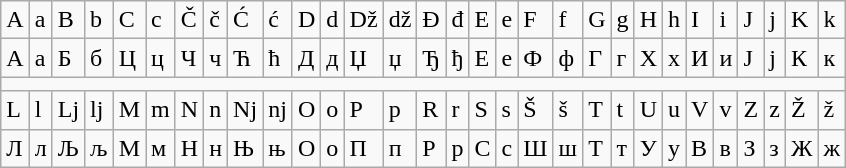<table class="wikitable">
<tr>
<td>A</td>
<td>a</td>
<td>B</td>
<td>b</td>
<td>C</td>
<td>c</td>
<td>Č</td>
<td>č</td>
<td>Ć</td>
<td>ć</td>
<td>D</td>
<td>d</td>
<td>Dž</td>
<td>dž</td>
<td>Đ</td>
<td>đ</td>
<td>E</td>
<td>e</td>
<td>F</td>
<td>f</td>
<td>G</td>
<td>g</td>
<td>H</td>
<td>h</td>
<td>I</td>
<td>i</td>
<td>J</td>
<td>j</td>
<td>K</td>
<td>k</td>
</tr>
<tr>
<td>А</td>
<td>а</td>
<td>Б</td>
<td>б</td>
<td>Ц</td>
<td>ц</td>
<td>Ч</td>
<td>ч</td>
<td>Ћ</td>
<td>ћ</td>
<td>Д</td>
<td>д</td>
<td>Џ</td>
<td>џ</td>
<td>Ђ</td>
<td>ђ</td>
<td>Е</td>
<td>е</td>
<td>Ф</td>
<td>ф</td>
<td>Г</td>
<td>г</td>
<td>Х</td>
<td>х</td>
<td>И</td>
<td>и</td>
<td>Ј</td>
<td>ј</td>
<td>К</td>
<td>к</td>
</tr>
<tr>
<td colspan="30" style="height: 2px;"></td>
</tr>
<tr>
<td>L</td>
<td>l</td>
<td>Lj</td>
<td>lj</td>
<td>M</td>
<td>m</td>
<td>N</td>
<td>n</td>
<td>Nj</td>
<td>nj</td>
<td>O</td>
<td>o</td>
<td>P</td>
<td>p</td>
<td>R</td>
<td>r</td>
<td>S</td>
<td>s</td>
<td>Š</td>
<td>š</td>
<td>T</td>
<td>t</td>
<td>U</td>
<td>u</td>
<td>V</td>
<td>v</td>
<td>Z</td>
<td>z</td>
<td>Ž</td>
<td>ž</td>
</tr>
<tr>
<td>Л</td>
<td>л</td>
<td>Љ</td>
<td>љ</td>
<td>М</td>
<td>м</td>
<td>Н</td>
<td>н</td>
<td>Њ</td>
<td>њ</td>
<td>О</td>
<td>о</td>
<td>П</td>
<td>п</td>
<td>Р</td>
<td>р</td>
<td>С</td>
<td>с</td>
<td>Ш</td>
<td>ш</td>
<td>Т</td>
<td>т</td>
<td>У</td>
<td>у</td>
<td>В</td>
<td>в</td>
<td>З</td>
<td>з</td>
<td>Ж</td>
<td>ж</td>
</tr>
</table>
